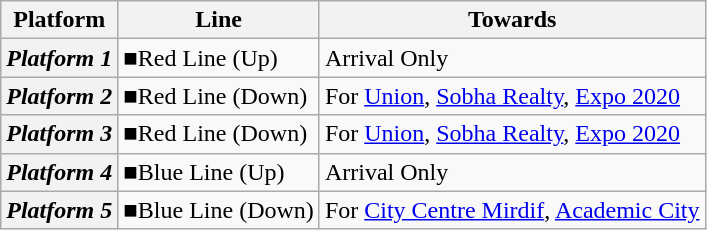<table border="1" cellspacing="0" cellpadding="3" frame="hsides" rules="rows" style="" class="wikitable">
<tr>
<th>Platform</th>
<th>Line</th>
<th>Towards</th>
</tr>
<tr>
<th><em>Platform 1</em></th>
<td><span>■</span>Red Line (Up)</td>
<td>Arrival Only</td>
</tr>
<tr>
<th><em>Platform 2</em></th>
<td><span>■</span>Red Line (Down)</td>
<td>For <a href='#'>Union</a>, <a href='#'>Sobha Realty</a>, <a href='#'>Expo 2020</a></td>
</tr>
<tr>
<th><em>Platform 3</em></th>
<td><span>■</span>Red Line (Down)</td>
<td>For <a href='#'>Union</a>, <a href='#'>Sobha Realty</a>, <a href='#'>Expo 2020</a></td>
</tr>
<tr>
<th><em>Platform 4</em></th>
<td><span>■</span>Blue Line (Up)</td>
<td>Arrival Only</td>
</tr>
<tr>
<th><em>Platform 5</em></th>
<td><span>■</span>Blue Line (Down)</td>
<td>For <a href='#'>City Centre Mirdif</a>, <a href='#'>Academic City</a></td>
</tr>
</table>
